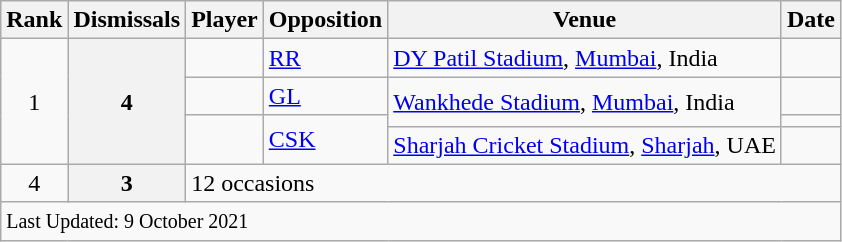<table class="wikitable">
<tr>
<th>Rank</th>
<th>Dismissals</th>
<th>Player</th>
<th>Opposition</th>
<th>Venue</th>
<th>Date</th>
</tr>
<tr>
<td align=center rowspan=4>1</td>
<th scope=row style=text-align:center; rowspan=4>4</th>
<td></td>
<td><a href='#'>RR</a></td>
<td><a href='#'>DY Patil Stadium</a>, <a href='#'>Mumbai</a>, India</td>
<td></td>
</tr>
<tr>
<td></td>
<td><a href='#'>GL</a></td>
<td rowspan=2><a href='#'>Wankhede Stadium</a>, <a href='#'>Mumbai</a>, India</td>
<td></td>
</tr>
<tr>
<td rowspan=2></td>
<td rowspan=2><a href='#'>CSK</a></td>
<td></td>
</tr>
<tr>
<td><a href='#'>Sharjah Cricket Stadium</a>, <a href='#'>Sharjah</a>, UAE</td>
<td></td>
</tr>
<tr>
<td align=center>4</td>
<th scope=row style=text-align:center;>3</th>
<td colspan=6>12 occasions</td>
</tr>
<tr class=sortbottom>
<td colspan=6><small>Last Updated: 9 October 2021</small></td>
</tr>
</table>
